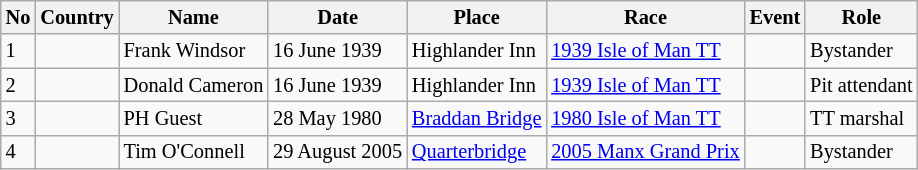<table class="wikitable" border="1" style="font-size: 85%;">
<tr>
<th>No</th>
<th>Country</th>
<th>Name</th>
<th>Date</th>
<th>Place</th>
<th>Race</th>
<th>Event</th>
<th>Role</th>
</tr>
<tr>
<td>1</td>
<td></td>
<td>Frank Windsor</td>
<td>16 June 1939</td>
<td>Highlander Inn</td>
<td><a href='#'>1939 Isle of Man TT</a></td>
<td></td>
<td>Bystander</td>
</tr>
<tr>
<td>2</td>
<td></td>
<td>Donald Cameron</td>
<td>16 June 1939</td>
<td>Highlander Inn</td>
<td><a href='#'>1939 Isle of Man TT</a></td>
<td></td>
<td>Pit attendant</td>
</tr>
<tr>
<td>3</td>
<td></td>
<td>PH Guest</td>
<td>28 May 1980</td>
<td><a href='#'>Braddan Bridge</a></td>
<td><a href='#'>1980 Isle of Man TT</a></td>
<td></td>
<td>TT marshal</td>
</tr>
<tr>
<td>4</td>
<td></td>
<td>Tim O'Connell</td>
<td>29 August 2005</td>
<td><a href='#'>Quarterbridge</a></td>
<td><a href='#'>2005 Manx Grand Prix</a></td>
<td></td>
<td>Bystander</td>
</tr>
</table>
